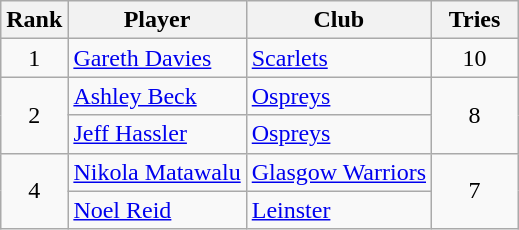<table class="wikitable" style="text-align:center">
<tr>
<th>Rank</th>
<th>Player</th>
<th>Club</th>
<th style="width:50px;">Tries</th>
</tr>
<tr>
<td>1</td>
<td align=left> <a href='#'>Gareth Davies</a></td>
<td align=left> <a href='#'>Scarlets</a></td>
<td>10</td>
</tr>
<tr>
<td rowspan=2>2</td>
<td align=left> <a href='#'>Ashley Beck</a></td>
<td align=left> <a href='#'>Ospreys</a></td>
<td rowspan=2>8</td>
</tr>
<tr>
<td align=left> <a href='#'>Jeff Hassler</a></td>
<td align=left> <a href='#'>Ospreys</a></td>
</tr>
<tr>
<td rowspan=2>4</td>
<td align=left> <a href='#'>Nikola Matawalu</a></td>
<td align=left> <a href='#'>Glasgow Warriors</a></td>
<td rowspan=2>7</td>
</tr>
<tr>
<td align=left> <a href='#'>Noel Reid</a></td>
<td align=left> <a href='#'>Leinster</a></td>
</tr>
</table>
